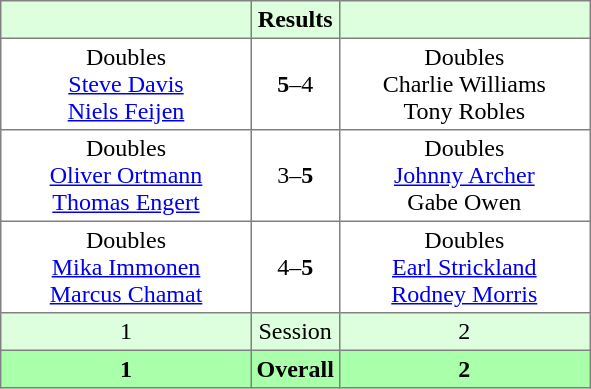<table border="1" cellpadding="3" style="border-collapse: collapse;">
<tr bgcolor="#ddffdd">
<th width="160"></th>
<th>Results</th>
<th width="160"></th>
</tr>
<tr>
<td align="center">Doubles<br><a href='#'>Steve Davis</a><br><a href='#'>Niels Feijen</a></td>
<td align="center"><strong>5</strong>–4</td>
<td align="center">Doubles<br>Charlie Williams<br>Tony Robles</td>
</tr>
<tr>
<td align="center">Doubles<br><a href='#'>Oliver Ortmann</a><br><a href='#'>Thomas Engert</a></td>
<td align="center">3–<strong>5</strong></td>
<td align="center">Doubles<br><a href='#'>Johnny Archer</a><br>Gabe Owen</td>
</tr>
<tr>
<td align="center">Doubles<br><a href='#'>Mika Immonen</a><br><a href='#'>Marcus Chamat</a></td>
<td align="center">4–<strong>5</strong></td>
<td align="center">Doubles<br><a href='#'>Earl Strickland</a><br><a href='#'>Rodney Morris</a></td>
</tr>
<tr bgcolor="#ddffdd">
<td align="center">1</td>
<td align="center">Session</td>
<td align="center">2</td>
</tr>
<tr bgcolor="#aaffaa">
<th align="center">1</th>
<th align="center">Overall</th>
<th align="center">2</th>
</tr>
</table>
